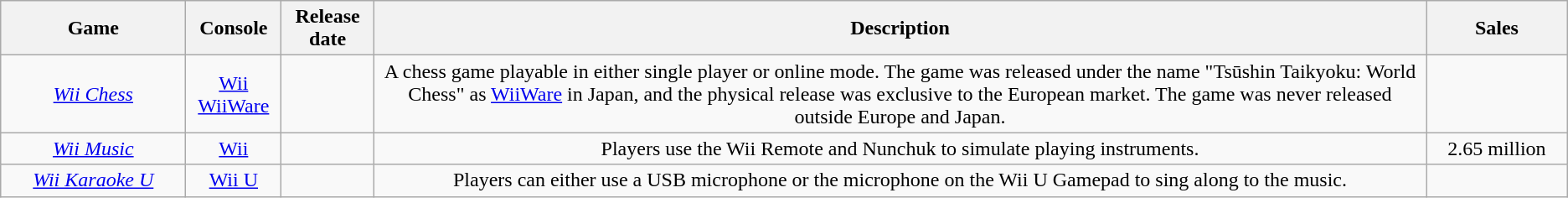<table class="wikitable" style="text-align:center;">
<tr>
<th width="140">Game</th>
<th>Console</th>
<th>Release date</th>
<th>Description</th>
<th width="105">Sales</th>
</tr>
<tr>
<td><em><a href='#'>Wii Chess</a></em></td>
<td><a href='#'>Wii</a> <a href='#'>WiiWare</a></td>
<td></td>
<td>A chess game playable in either single player or online mode. The game was released under the name "Tsūshin Taikyoku: World Chess" as <a href='#'>WiiWare</a> in Japan, and the physical release was exclusive to the European market. The game was never released outside Europe and Japan.</td>
<td></td>
</tr>
<tr>
<td><em><a href='#'>Wii Music</a></em></td>
<td><a href='#'>Wii</a></td>
<td></td>
<td>Players use the Wii Remote and Nunchuk to simulate playing instruments.</td>
<td>2.65 million</td>
</tr>
<tr>
<td><em><a href='#'>Wii Karaoke U</a></em></td>
<td><a href='#'>Wii U</a></td>
<td></td>
<td>Players can either use a USB microphone or the microphone on the Wii U Gamepad to sing along to the music.</td>
<td></td>
</tr>
</table>
